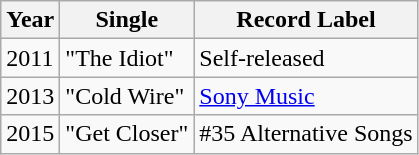<table class="wikitable">
<tr>
<th>Year</th>
<th>Single</th>
<th>Record Label</th>
</tr>
<tr>
<td>2011</td>
<td>"The Idiot"</td>
<td>Self-released</td>
</tr>
<tr>
<td>2013</td>
<td>"Cold Wire"</td>
<td><a href='#'>Sony Music</a></td>
</tr>
<tr>
<td>2015</td>
<td>"Get Closer"</td>
<td>#35 Alternative Songs</td>
</tr>
</table>
